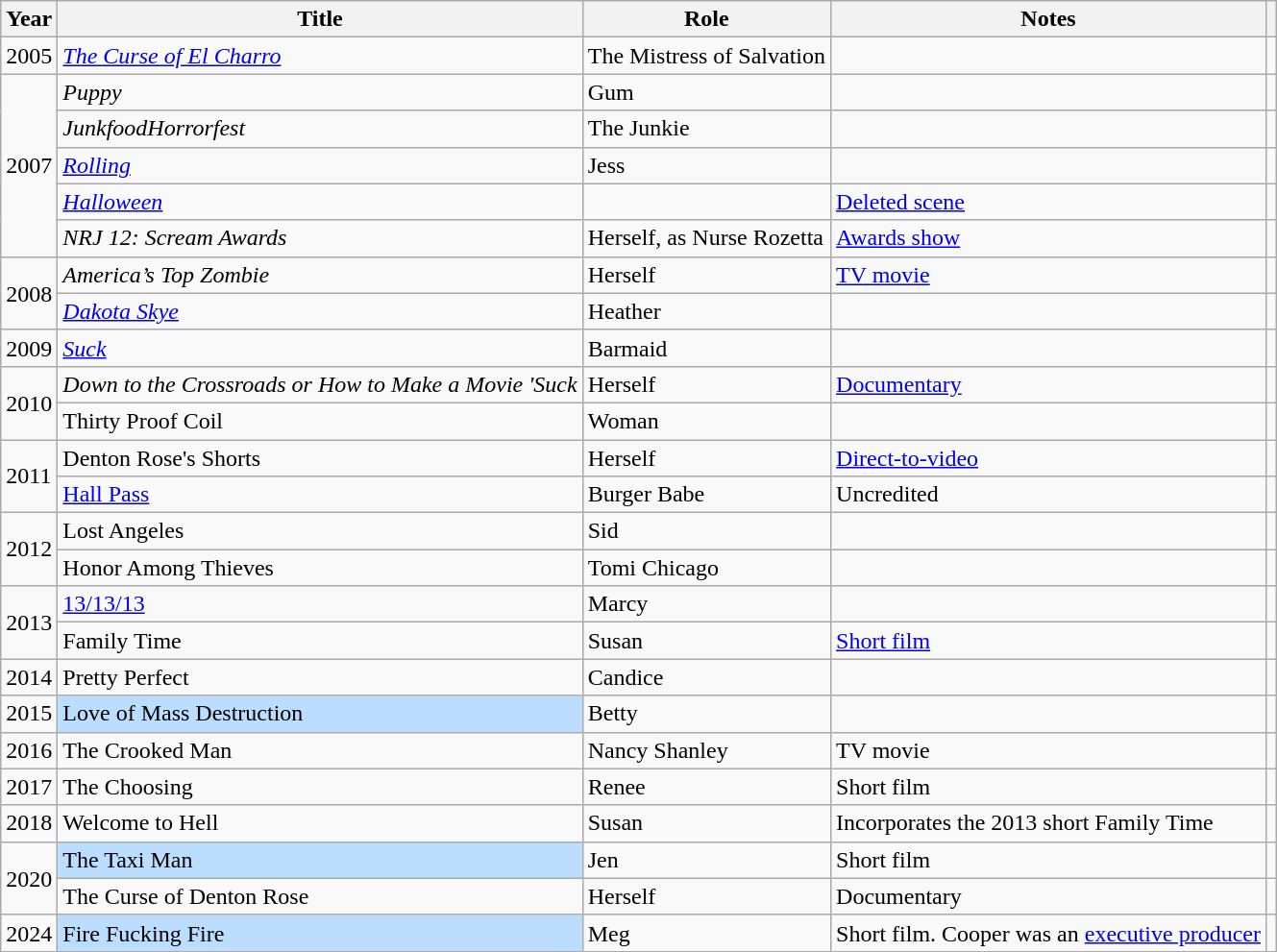<table class="wikitable">
<tr>
<th>Year</th>
<th>Title</th>
<th>Role</th>
<th>Notes</th>
<th></th>
</tr>
<tr>
<td>2005</td>
<td><em><a href='#'>The Curse of El Charro</a></em></td>
<td>The Mistress of Salvation</td>
<td></td>
<td></td>
</tr>
<tr>
<td rowspan="5">2007</td>
<td><em>Puppy</em></td>
<td>Gum</td>
<td></td>
<td></td>
</tr>
<tr>
<td><em>JunkfoodHorrorfest</em></td>
<td>The Junkie</td>
<td></td>
<td></td>
</tr>
<tr>
<td><em><a href='#'>Rolling</a></em></td>
<td>Jess</td>
<td></td>
<td></td>
</tr>
<tr>
<td><a href='#'><em>Halloween</em></a></td>
<td></td>
<td><a href='#'>Deleted scene</a></td>
<td></td>
</tr>
<tr>
<td><em>NRJ 12: Scream Awards</em></td>
<td>Herself, as Nurse Rozetta</td>
<td><a href='#'>Awards show</a></td>
<td></td>
</tr>
<tr>
<td rowspan="2">2008</td>
<td><em>America’s Top Zombie</em></td>
<td>Herself</td>
<td><a href='#'>TV movie</a></td>
<td></td>
</tr>
<tr>
<td><em><a href='#'>Dakota Skye</a></em></td>
<td>Heather</td>
<td></td>
<td></td>
</tr>
<tr>
<td>2009</td>
<td><em><a href='#'>Suck</a></em></td>
<td>Barmaid</td>
<td></td>
<td></td>
</tr>
<tr>
<td rowspan="2">2010</td>
<td><em>Down to the Crossroads or How to Make a Movie 'Suck<strong></td>
<td>Herself</td>
<td><a href='#'>Documentary</a></td>
<td></td>
</tr>
<tr>
<td></em>Thirty Proof Coil<em></td>
<td>Woman</td>
<td></td>
<td></td>
</tr>
<tr>
<td rowspan="2">2011</td>
<td></em>Denton Rose's Shorts<em></td>
<td>Herself</td>
<td><a href='#'>Direct-to-video</a></td>
<td></td>
</tr>
<tr>
<td></em><a href='#'>Hall Pass</a><em></td>
<td>Burger Babe</td>
<td>Uncredited</td>
<td></td>
</tr>
<tr>
<td rowspan="2">2012</td>
<td></em>Lost Angeles<em></td>
<td>Sid</td>
<td></td>
<td></td>
</tr>
<tr>
<td></em>Honor Among Thieves<em></td>
<td>Tomi Chicago</td>
<td></td>
<td></td>
</tr>
<tr>
<td rowspan="2">2013</td>
<td></em><a href='#'>13/13/13</a><em></td>
<td>Marcy</td>
<td></td>
<td></td>
</tr>
<tr>
<td></em>Family Time<em></td>
<td>Susan</td>
<td><a href='#'>Short film</a></td>
<td></td>
</tr>
<tr>
<td>2014</td>
<td></em>Pretty Perfect<em></td>
<td>Candice</td>
<td></td>
<td></td>
</tr>
<tr>
<td>2015</td>
<td style="background:#bdf;"></em>Love of Mass Destruction<em></td>
<td>Betty</td>
<td></td>
<td></td>
</tr>
<tr>
<td>2016</td>
<td></em>The Crooked Man<em></td>
<td>Nancy Shanley</td>
<td>TV movie</td>
<td></td>
</tr>
<tr>
<td>2017</td>
<td></em>The Choosing<em></td>
<td>Renee</td>
<td>Short film</td>
<td></td>
</tr>
<tr>
<td>2018</td>
<td></em>Welcome to Hell<em></td>
<td>Susan</td>
<td>Incorporates the 2013 short </em>Family Time<em></td>
<td></td>
</tr>
<tr>
<td rowspan="2">2020</td>
<td style="background:#bdf;"></em>The Taxi Man<em></td>
<td>Jen</td>
<td>Short film</td>
<td></td>
</tr>
<tr>
<td></em>The Curse of Denton Rose<em></td>
<td>Herself</td>
<td>Documentary</td>
<td></td>
</tr>
<tr>
<td>2024</td>
<td style="background:#bdf;"></em>Fire Fucking Fire<em></td>
<td>Meg</td>
<td>Short film. Cooper was an <a href='#'>executive producer</a></td>
<td></td>
</tr>
</table>
